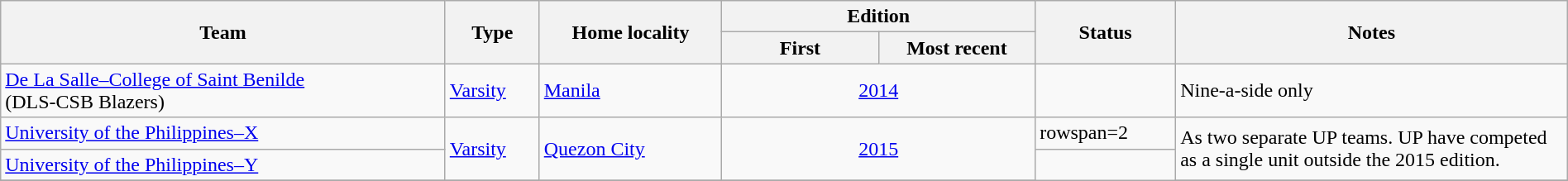<table class="wikitable" style="width:100%;">
<tr>
<th rowspan=2>Team</th>
<th rowspan=2>Type</th>
<th rowspan=2>Home locality</th>
<th colspan=2>Edition</th>
<th rowspan=2>Status</th>
<th rowspan=2 width=25%>Notes</th>
</tr>
<tr>
<th width=10%>First</th>
<th width=10%>Most recent</th>
</tr>
<tr>
<td style="text-align:left;"><a href='#'>De La Salle–College of Saint Benilde</a><br>(DLS-CSB Blazers)</td>
<td><a href='#'>Varsity</a><br></td>
<td><a href='#'>Manila</a></td>
<td style="text-align:center;" colspan=2><a href='#'>2014</a></td>
<td></td>
<td>Nine-a-side only</td>
</tr>
<tr>
<td style="text-align:left;"><a href='#'>University of the Philippines–X</a></td>
<td rowspan=2><a href='#'>Varsity</a><br></td>
<td rowspan=2><a href='#'>Quezon City</a></td>
<td style="text-align:center;" rowspan=2  colspan=2><a href='#'>2015</a></td>
<td>rowspan=2 </td>
<td rowspan=2>As two separate UP teams. UP have competed as a single unit outside the 2015 edition.</td>
</tr>
<tr>
<td style="text-align:left;"><a href='#'>University of the Philippines–Y</a></td>
</tr>
<tr>
</tr>
</table>
